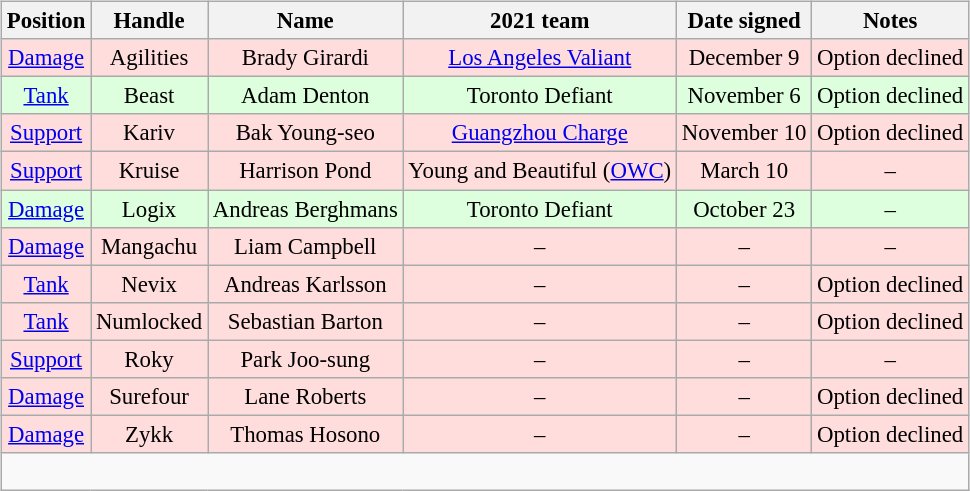<table class="wikitable sortable" align="right" style="text-align:center; font-size:95%;">
<tr>
<th>Position</th>
<th>Handle</th>
<th>Name</th>
<th>2021 team</th>
<th>Date signed</th>
<th>Notes</th>
</tr>
<tr style="background:#fdd;">
<td><a href='#'>Damage</a></td>
<td>Agilities</td>
<td>Brady Girardi</td>
<td><a href='#'>Los Angeles Valiant</a></td>
<td>December 9</td>
<td>Option declined</td>
</tr>
<tr style="background:#dfd;">
<td><a href='#'>Tank</a></td>
<td>Beast</td>
<td>Adam Denton</td>
<td>Toronto Defiant</td>
<td>November 6</td>
<td>Option declined</td>
</tr>
<tr style="background:#fdd;">
<td><a href='#'>Support</a></td>
<td>Kariv</td>
<td>Bak Young-seo</td>
<td><a href='#'>Guangzhou Charge</a></td>
<td>November 10</td>
<td>Option declined</td>
</tr>
<tr style="background:#fdd;">
<td><a href='#'>Support</a></td>
<td>Kruise</td>
<td>Harrison Pond</td>
<td>Young and Beautiful (<a href='#'>OWC</a>)</td>
<td>March 10</td>
<td>–</td>
</tr>
<tr style="background:#dfd;">
<td><a href='#'>Damage</a></td>
<td>Logix</td>
<td>Andreas Berghmans</td>
<td>Toronto Defiant</td>
<td>October 23</td>
<td>–</td>
</tr>
<tr style="background:#fdd;">
<td><a href='#'>Damage</a></td>
<td>Mangachu</td>
<td>Liam Campbell</td>
<td>–</td>
<td>–</td>
<td>–</td>
</tr>
<tr style="background:#fdd;">
<td><a href='#'>Tank</a></td>
<td>Nevix</td>
<td>Andreas Karlsson</td>
<td>–</td>
<td>–</td>
<td>Option declined</td>
</tr>
<tr style="background:#fdd;">
<td><a href='#'>Tank</a></td>
<td>Numlocked</td>
<td>Sebastian Barton</td>
<td>–</td>
<td>–</td>
<td>Option declined</td>
</tr>
<tr style="background:#fdd;">
<td><a href='#'>Support</a></td>
<td>Roky</td>
<td>Park Joo-sung</td>
<td>–</td>
<td>–</td>
<td>–</td>
</tr>
<tr style="background:#fdd;">
<td><a href='#'>Damage</a></td>
<td>Surefour</td>
<td>Lane Roberts</td>
<td>–</td>
<td>–</td>
<td>Option declined</td>
</tr>
<tr style="background:#fdd;">
<td><a href='#'>Damage</a></td>
<td>Zykk</td>
<td>Thomas Hosono</td>
<td>–</td>
<td>–</td>
<td>Option declined</td>
</tr>
<tr class="sortbottom">
<td colspan="6"><br></td>
</tr>
</table>
